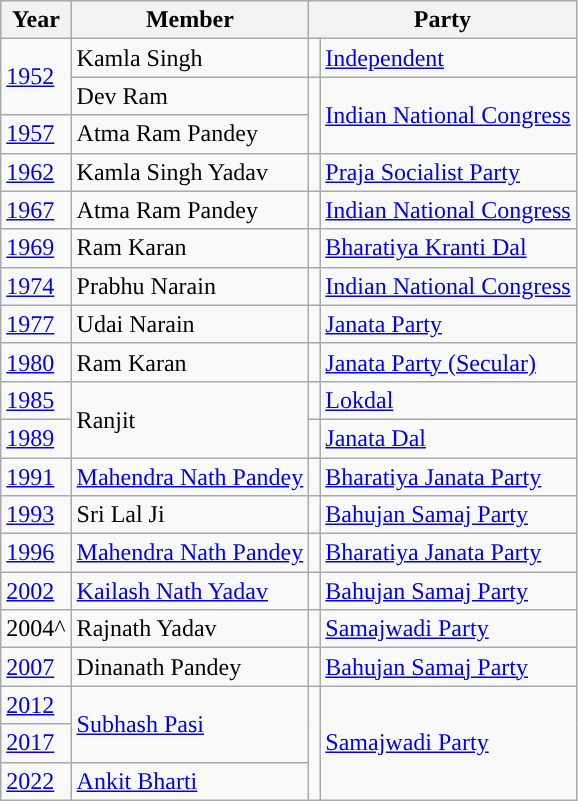<table class="wikitable">
<tr>
<th>Year</th>
<th>Member</th>
<th colspan="2">Party</th>
</tr>
<tr>
<td rowspan="2"><a href='#'>1952</a></td>
<td>Kamla Singh</td>
<td style="background-color: "></td>
<td><a href='#'>Independent</a></td>
</tr>
<tr>
<td>Dev Ram</td>
<td rowspan="2" style="background-color: "></td>
<td rowspan="2"><a href='#'>Indian National Congress</a></td>
</tr>
<tr>
<td><a href='#'>1957</a></td>
<td>Atma Ram Pandey</td>
</tr>
<tr>
<td><a href='#'>1962</a></td>
<td>Kamla Singh Yadav</td>
<td style="background-color: "></td>
<td><a href='#'>Praja Socialist Party</a></td>
</tr>
<tr>
<td><a href='#'>1967</a></td>
<td>Atma Ram Pandey</td>
<td style="background-color: "></td>
<td><a href='#'>Indian National Congress</a></td>
</tr>
<tr>
<td><a href='#'>1969</a></td>
<td>Ram Karan</td>
<td style="background-color: "></td>
<td><a href='#'>Bharatiya Kranti Dal</a></td>
</tr>
<tr>
<td><a href='#'>1974</a></td>
<td>Prabhu Narain</td>
<td style="background-color: "></td>
<td><a href='#'>Indian National Congress</a></td>
</tr>
<tr>
<td><a href='#'>1977</a></td>
<td>Udai Narain</td>
<td style="background-color: "></td>
<td><a href='#'>Janata Party</a></td>
</tr>
<tr>
<td><a href='#'>1980</a></td>
<td>Ram Karan</td>
<td style="background-color: "></td>
<td><a href='#'>Janata Party (Secular)</a></td>
</tr>
<tr>
<td><a href='#'>1985</a></td>
<td rowspan="2">Ranjit</td>
<td style="background-color: "></td>
<td><a href='#'>Lokdal</a></td>
</tr>
<tr>
<td><a href='#'>1989</a></td>
<td style="background-color: "></td>
<td><a href='#'>Janata Dal</a></td>
</tr>
<tr>
<td><a href='#'>1991</a></td>
<td><a href='#'>Mahendra Nath Pandey</a></td>
<td style="background-color: "></td>
<td><a href='#'>Bharatiya Janata Party</a></td>
</tr>
<tr>
<td><a href='#'>1993</a></td>
<td>Sri Lal Ji</td>
<td style="background-color: "></td>
<td><a href='#'>Bahujan Samaj Party</a></td>
</tr>
<tr>
<td><a href='#'>1996</a></td>
<td><a href='#'>Mahendra Nath Pandey</a></td>
<td style="background-color: "></td>
<td><a href='#'>Bharatiya Janata Party</a></td>
</tr>
<tr>
<td><a href='#'>2002</a></td>
<td><a href='#'>Kailash Nath Yadav</a></td>
<td style="background-color: "></td>
<td><a href='#'>Bahujan Samaj Party</a></td>
</tr>
<tr>
<td>2004^</td>
<td>Rajnath Yadav</td>
<td style="background-color: "></td>
<td><a href='#'>Samajwadi Party</a></td>
</tr>
<tr>
<td><a href='#'>2007</a></td>
<td>Dinanath Pandey</td>
<td style="background-color: "></td>
<td><a href='#'>Bahujan Samaj Party</a></td>
</tr>
<tr>
<td><a href='#'>2012</a></td>
<td rowspan="2"><a href='#'>Subhash Pasi</a></td>
<td rowspan="3" style="background-color: "></td>
<td rowspan="3"><a href='#'>Samajwadi Party</a></td>
</tr>
<tr>
<td><a href='#'>2017</a></td>
</tr>
<tr>
<td><a href='#'>2022</a></td>
<td><a href='#'>Ankit Bharti</a></td>
</tr>
</table>
